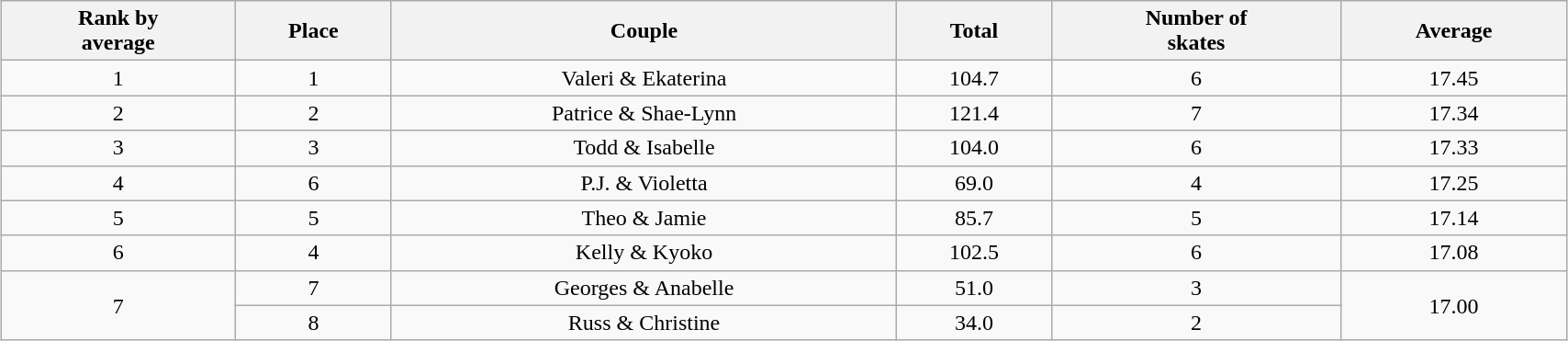<table class="wikitable sortable" style="text-align:center; margin: 5px; width: 90%">
<tr>
<th>Rank by<br> average</th>
<th>Place</th>
<th>Couple</th>
<th>Total</th>
<th>Number of<br> skates</th>
<th>Average</th>
</tr>
<tr>
<td>1</td>
<td>1</td>
<td>Valeri & Ekaterina</td>
<td>104.7</td>
<td>6</td>
<td>17.45</td>
</tr>
<tr>
<td>2</td>
<td>2</td>
<td>Patrice & Shae-Lynn</td>
<td>121.4</td>
<td>7</td>
<td>17.34</td>
</tr>
<tr>
<td>3</td>
<td>3</td>
<td>Todd & Isabelle</td>
<td>104.0</td>
<td>6</td>
<td>17.33</td>
</tr>
<tr>
<td>4</td>
<td>6</td>
<td>P.J. & Violetta</td>
<td>69.0</td>
<td>4</td>
<td>17.25</td>
</tr>
<tr>
<td>5</td>
<td>5</td>
<td>Theo & Jamie</td>
<td>85.7</td>
<td>5</td>
<td>17.14</td>
</tr>
<tr>
<td>6</td>
<td>4</td>
<td>Kelly & Kyoko</td>
<td>102.5</td>
<td>6</td>
<td>17.08</td>
</tr>
<tr>
<td rowspan=2>7</td>
<td>7</td>
<td>Georges & Anabelle</td>
<td>51.0</td>
<td>3</td>
<td rowspan=2>17.00</td>
</tr>
<tr>
<td>8</td>
<td>Russ & Christine</td>
<td>34.0</td>
<td>2</td>
</tr>
</table>
